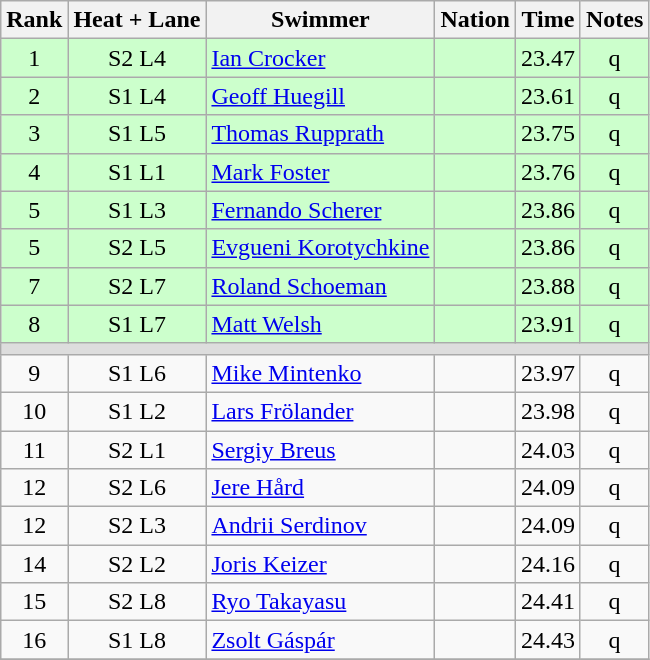<table class="wikitable sortable" style="text-align:center">
<tr>
<th>Rank</th>
<th>Heat + Lane</th>
<th>Swimmer</th>
<th>Nation</th>
<th>Time</th>
<th>Notes</th>
</tr>
<tr bgcolor=ccffcc>
<td>1</td>
<td>S2 L4</td>
<td align=left><a href='#'>Ian Crocker</a></td>
<td align=left></td>
<td>23.47</td>
<td>q</td>
</tr>
<tr bgcolor=ccffcc>
<td>2</td>
<td>S1 L4</td>
<td align=left><a href='#'>Geoff Huegill</a></td>
<td align=left></td>
<td>23.61</td>
<td>q</td>
</tr>
<tr bgcolor=ccffcc>
<td>3</td>
<td>S1 L5</td>
<td align=left><a href='#'>Thomas Rupprath</a></td>
<td align=left></td>
<td>23.75</td>
<td>q</td>
</tr>
<tr bgcolor=ccffcc>
<td>4</td>
<td>S1 L1</td>
<td align=left><a href='#'>Mark Foster</a></td>
<td align=left></td>
<td>23.76</td>
<td>q</td>
</tr>
<tr bgcolor=ccffcc>
<td>5</td>
<td>S1 L3</td>
<td align=left><a href='#'>Fernando Scherer</a></td>
<td align=left></td>
<td>23.86</td>
<td>q</td>
</tr>
<tr bgcolor=ccffcc>
<td>5</td>
<td>S2 L5</td>
<td align=left><a href='#'>Evgueni Korotychkine</a></td>
<td align=left></td>
<td>23.86</td>
<td>q</td>
</tr>
<tr bgcolor=ccffcc>
<td>7</td>
<td>S2 L7</td>
<td align=left><a href='#'>Roland Schoeman</a></td>
<td align=left></td>
<td>23.88</td>
<td>q</td>
</tr>
<tr bgcolor=ccffcc>
<td>8</td>
<td>S1 L7</td>
<td align=left><a href='#'>Matt Welsh</a></td>
<td align=left></td>
<td>23.91</td>
<td>q</td>
</tr>
<tr bgcolor=#DDDDDD>
<td colspan=6></td>
</tr>
<tr>
<td>9</td>
<td>S1 L6</td>
<td align=left><a href='#'>Mike Mintenko</a></td>
<td align=left></td>
<td>23.97</td>
<td>q</td>
</tr>
<tr>
<td>10</td>
<td>S1 L2</td>
<td align=left><a href='#'>Lars Frölander</a></td>
<td align=left></td>
<td>23.98</td>
<td>q</td>
</tr>
<tr>
<td>11</td>
<td>S2 L1</td>
<td align=left><a href='#'>Sergiy Breus</a></td>
<td align=left></td>
<td>24.03</td>
<td>q</td>
</tr>
<tr>
<td>12</td>
<td>S2 L6</td>
<td align=left><a href='#'>Jere Hård</a></td>
<td align=left></td>
<td>24.09</td>
<td>q</td>
</tr>
<tr>
<td>12</td>
<td>S2 L3</td>
<td align=left><a href='#'>Andrii Serdinov</a></td>
<td align=left></td>
<td>24.09</td>
<td>q</td>
</tr>
<tr>
<td>14</td>
<td>S2 L2</td>
<td align=left><a href='#'>Joris Keizer</a></td>
<td align=left></td>
<td>24.16</td>
<td>q</td>
</tr>
<tr>
<td>15</td>
<td>S2 L8</td>
<td align=left><a href='#'>Ryo Takayasu</a></td>
<td align=left></td>
<td>24.41</td>
<td>q</td>
</tr>
<tr>
<td>16</td>
<td>S1 L8</td>
<td align=left><a href='#'>Zsolt Gáspár</a></td>
<td align=left></td>
<td>24.43</td>
<td>q</td>
</tr>
<tr>
</tr>
</table>
